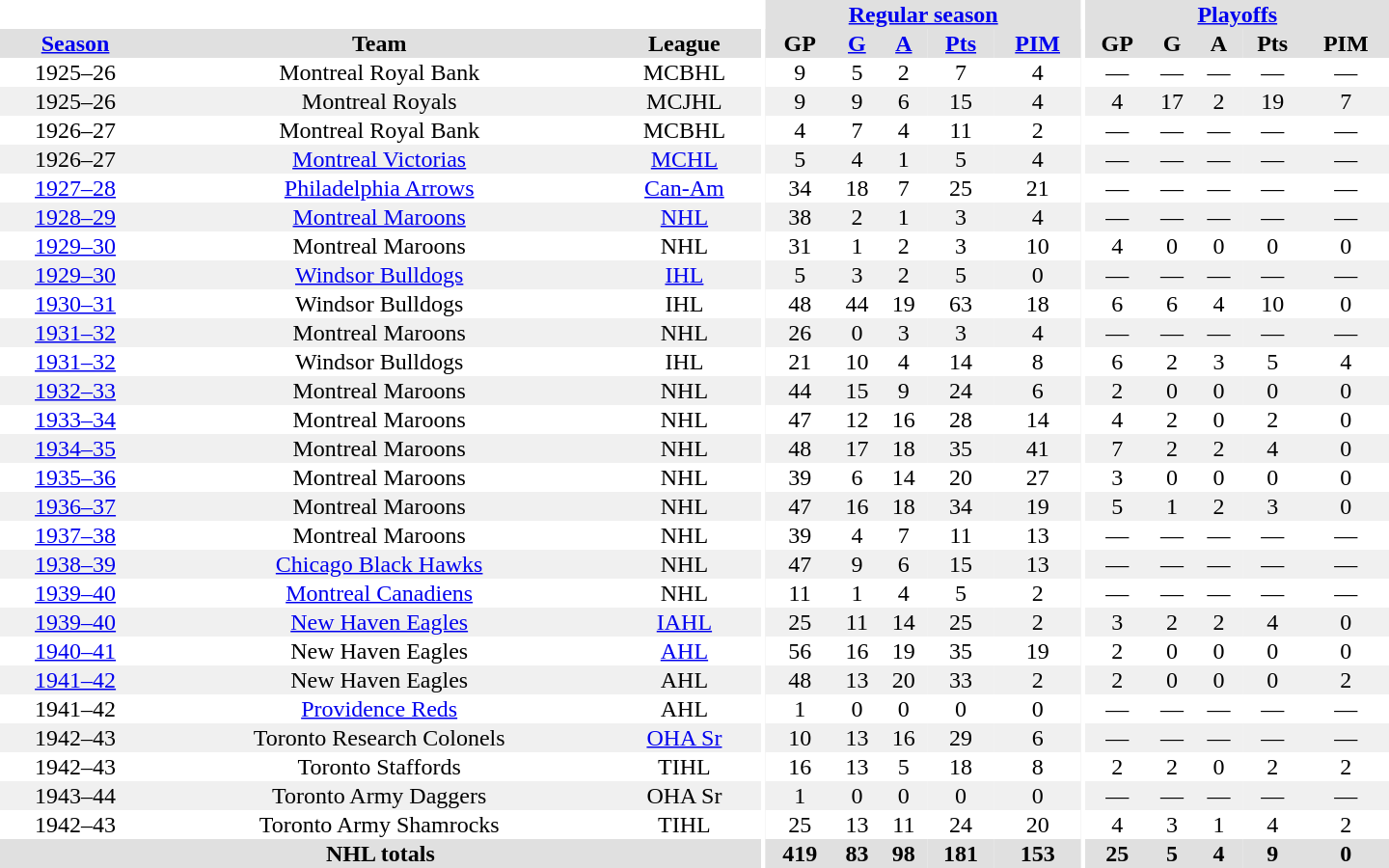<table border="0" cellpadding="1" cellspacing="0" style="text-align:center; width:60em">
<tr bgcolor="#e0e0e0">
<th colspan="3" bgcolor="#ffffff"></th>
<th rowspan="100" bgcolor="#ffffff"></th>
<th colspan="5"><a href='#'>Regular season</a></th>
<th rowspan="100" bgcolor="#ffffff"></th>
<th colspan="5"><a href='#'>Playoffs</a></th>
</tr>
<tr bgcolor="#e0e0e0">
<th><a href='#'>Season</a></th>
<th>Team</th>
<th>League</th>
<th>GP</th>
<th><a href='#'>G</a></th>
<th><a href='#'>A</a></th>
<th><a href='#'>Pts</a></th>
<th><a href='#'>PIM</a></th>
<th>GP</th>
<th>G</th>
<th>A</th>
<th>Pts</th>
<th>PIM</th>
</tr>
<tr>
<td>1925–26</td>
<td>Montreal Royal Bank</td>
<td>MCBHL</td>
<td>9</td>
<td>5</td>
<td>2</td>
<td>7</td>
<td>4</td>
<td>—</td>
<td>—</td>
<td>—</td>
<td>—</td>
<td>—</td>
</tr>
<tr bgcolor="#f0f0f0">
<td>1925–26</td>
<td>Montreal Royals</td>
<td>MCJHL</td>
<td>9</td>
<td>9</td>
<td>6</td>
<td>15</td>
<td>4</td>
<td>4</td>
<td>17</td>
<td>2</td>
<td>19</td>
<td>7</td>
</tr>
<tr>
<td>1926–27</td>
<td>Montreal Royal Bank</td>
<td>MCBHL</td>
<td>4</td>
<td>7</td>
<td>4</td>
<td>11</td>
<td>2</td>
<td>—</td>
<td>—</td>
<td>—</td>
<td>—</td>
<td>—</td>
</tr>
<tr bgcolor="#f0f0f0">
<td>1926–27</td>
<td><a href='#'>Montreal Victorias</a></td>
<td><a href='#'>MCHL</a></td>
<td>5</td>
<td>4</td>
<td>1</td>
<td>5</td>
<td>4</td>
<td>—</td>
<td>—</td>
<td>—</td>
<td>—</td>
<td>—</td>
</tr>
<tr>
<td><a href='#'>1927–28</a></td>
<td><a href='#'>Philadelphia Arrows</a></td>
<td><a href='#'>Can-Am</a></td>
<td>34</td>
<td>18</td>
<td>7</td>
<td>25</td>
<td>21</td>
<td>—</td>
<td>—</td>
<td>—</td>
<td>—</td>
<td>—</td>
</tr>
<tr bgcolor="#f0f0f0">
<td><a href='#'>1928–29</a></td>
<td><a href='#'>Montreal Maroons</a></td>
<td><a href='#'>NHL</a></td>
<td>38</td>
<td>2</td>
<td>1</td>
<td>3</td>
<td>4</td>
<td>—</td>
<td>—</td>
<td>—</td>
<td>—</td>
<td>—</td>
</tr>
<tr>
<td><a href='#'>1929–30</a></td>
<td>Montreal Maroons</td>
<td>NHL</td>
<td>31</td>
<td>1</td>
<td>2</td>
<td>3</td>
<td>10</td>
<td>4</td>
<td>0</td>
<td>0</td>
<td>0</td>
<td>0</td>
</tr>
<tr bgcolor="#f0f0f0">
<td><a href='#'>1929–30</a></td>
<td><a href='#'>Windsor Bulldogs</a></td>
<td><a href='#'>IHL</a></td>
<td>5</td>
<td>3</td>
<td>2</td>
<td>5</td>
<td>0</td>
<td>—</td>
<td>—</td>
<td>—</td>
<td>—</td>
<td>—</td>
</tr>
<tr>
<td><a href='#'>1930–31</a></td>
<td>Windsor Bulldogs</td>
<td>IHL</td>
<td>48</td>
<td>44</td>
<td>19</td>
<td>63</td>
<td>18</td>
<td>6</td>
<td>6</td>
<td>4</td>
<td>10</td>
<td>0</td>
</tr>
<tr bgcolor="#f0f0f0">
<td><a href='#'>1931–32</a></td>
<td>Montreal Maroons</td>
<td>NHL</td>
<td>26</td>
<td>0</td>
<td>3</td>
<td>3</td>
<td>4</td>
<td>—</td>
<td>—</td>
<td>—</td>
<td>—</td>
<td>—</td>
</tr>
<tr>
<td><a href='#'>1931–32</a></td>
<td>Windsor Bulldogs</td>
<td>IHL</td>
<td>21</td>
<td>10</td>
<td>4</td>
<td>14</td>
<td>8</td>
<td>6</td>
<td>2</td>
<td>3</td>
<td>5</td>
<td>4</td>
</tr>
<tr bgcolor="#f0f0f0">
<td><a href='#'>1932–33</a></td>
<td>Montreal Maroons</td>
<td>NHL</td>
<td>44</td>
<td>15</td>
<td>9</td>
<td>24</td>
<td>6</td>
<td>2</td>
<td>0</td>
<td>0</td>
<td>0</td>
<td>0</td>
</tr>
<tr>
<td><a href='#'>1933–34</a></td>
<td>Montreal Maroons</td>
<td>NHL</td>
<td>47</td>
<td>12</td>
<td>16</td>
<td>28</td>
<td>14</td>
<td>4</td>
<td>2</td>
<td>0</td>
<td>2</td>
<td>0</td>
</tr>
<tr bgcolor="#f0f0f0">
<td><a href='#'>1934–35</a></td>
<td>Montreal Maroons</td>
<td>NHL</td>
<td>48</td>
<td>17</td>
<td>18</td>
<td>35</td>
<td>41</td>
<td>7</td>
<td>2</td>
<td>2</td>
<td>4</td>
<td>0</td>
</tr>
<tr>
<td><a href='#'>1935–36</a></td>
<td>Montreal Maroons</td>
<td>NHL</td>
<td>39</td>
<td>6</td>
<td>14</td>
<td>20</td>
<td>27</td>
<td>3</td>
<td>0</td>
<td>0</td>
<td>0</td>
<td>0</td>
</tr>
<tr bgcolor="#f0f0f0">
<td><a href='#'>1936–37</a></td>
<td>Montreal Maroons</td>
<td>NHL</td>
<td>47</td>
<td>16</td>
<td>18</td>
<td>34</td>
<td>19</td>
<td>5</td>
<td>1</td>
<td>2</td>
<td>3</td>
<td>0</td>
</tr>
<tr>
<td><a href='#'>1937–38</a></td>
<td>Montreal Maroons</td>
<td>NHL</td>
<td>39</td>
<td>4</td>
<td>7</td>
<td>11</td>
<td>13</td>
<td>—</td>
<td>—</td>
<td>—</td>
<td>—</td>
<td>—</td>
</tr>
<tr bgcolor="#f0f0f0">
<td><a href='#'>1938–39</a></td>
<td><a href='#'>Chicago Black Hawks</a></td>
<td>NHL</td>
<td>47</td>
<td>9</td>
<td>6</td>
<td>15</td>
<td>13</td>
<td>—</td>
<td>—</td>
<td>—</td>
<td>—</td>
<td>—</td>
</tr>
<tr>
<td><a href='#'>1939–40</a></td>
<td><a href='#'>Montreal Canadiens</a></td>
<td>NHL</td>
<td>11</td>
<td>1</td>
<td>4</td>
<td>5</td>
<td>2</td>
<td>—</td>
<td>—</td>
<td>—</td>
<td>—</td>
<td>—</td>
</tr>
<tr bgcolor="#f0f0f0">
<td><a href='#'>1939–40</a></td>
<td><a href='#'>New Haven Eagles</a></td>
<td><a href='#'>IAHL</a></td>
<td>25</td>
<td>11</td>
<td>14</td>
<td>25</td>
<td>2</td>
<td>3</td>
<td>2</td>
<td>2</td>
<td>4</td>
<td>0</td>
</tr>
<tr>
<td><a href='#'>1940–41</a></td>
<td>New Haven Eagles</td>
<td><a href='#'>AHL</a></td>
<td>56</td>
<td>16</td>
<td>19</td>
<td>35</td>
<td>19</td>
<td>2</td>
<td>0</td>
<td>0</td>
<td>0</td>
<td>0</td>
</tr>
<tr bgcolor="#f0f0f0">
<td><a href='#'>1941–42</a></td>
<td>New Haven Eagles</td>
<td>AHL</td>
<td>48</td>
<td>13</td>
<td>20</td>
<td>33</td>
<td>2</td>
<td>2</td>
<td>0</td>
<td>0</td>
<td>0</td>
<td>2</td>
</tr>
<tr>
<td>1941–42</td>
<td><a href='#'>Providence Reds</a></td>
<td>AHL</td>
<td>1</td>
<td>0</td>
<td>0</td>
<td>0</td>
<td>0</td>
<td>—</td>
<td>—</td>
<td>—</td>
<td>—</td>
<td>—</td>
</tr>
<tr bgcolor="#f0f0f0">
<td>1942–43</td>
<td>Toronto Research Colonels</td>
<td><a href='#'>OHA Sr</a></td>
<td>10</td>
<td>13</td>
<td>16</td>
<td>29</td>
<td>6</td>
<td>—</td>
<td>—</td>
<td>—</td>
<td>—</td>
<td>—</td>
</tr>
<tr>
<td>1942–43</td>
<td>Toronto Staffords</td>
<td>TIHL</td>
<td>16</td>
<td>13</td>
<td>5</td>
<td>18</td>
<td>8</td>
<td>2</td>
<td>2</td>
<td>0</td>
<td>2</td>
<td>2</td>
</tr>
<tr bgcolor="#f0f0f0">
<td>1943–44</td>
<td>Toronto Army Daggers</td>
<td>OHA Sr</td>
<td>1</td>
<td>0</td>
<td>0</td>
<td>0</td>
<td>0</td>
<td>—</td>
<td>—</td>
<td>—</td>
<td>—</td>
<td>—</td>
</tr>
<tr>
<td>1942–43</td>
<td>Toronto Army Shamrocks</td>
<td>TIHL</td>
<td>25</td>
<td>13</td>
<td>11</td>
<td>24</td>
<td>20</td>
<td>4</td>
<td>3</td>
<td>1</td>
<td>4</td>
<td>2</td>
</tr>
<tr bgcolor="#e0e0e0">
<th colspan="3">NHL totals</th>
<th>419</th>
<th>83</th>
<th>98</th>
<th>181</th>
<th>153</th>
<th>25</th>
<th>5</th>
<th>4</th>
<th>9</th>
<th>0</th>
</tr>
</table>
